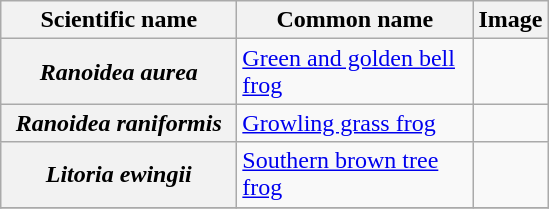<table class="wikitable sortable plainrowheaders">
<tr>
<th scope=col" width=150px>Scientific name</th>
<th scope=col" width=150px>Common name</th>
<th scope=col" class="unsortable">Image</th>
</tr>
<tr>
<th scope="col"><em>Ranoidea aurea</em></th>
<td><a href='#'>Green and golden bell frog</a></td>
<td></td>
</tr>
<tr>
<th scope="col"><em>Ranoidea raniformis</em></th>
<td><a href='#'>Growling grass frog</a></td>
<td></td>
</tr>
<tr>
<th scope="col"><em>Litoria ewingii</em></th>
<td><a href='#'>Southern brown tree frog</a></td>
<td></td>
</tr>
<tr>
</tr>
</table>
